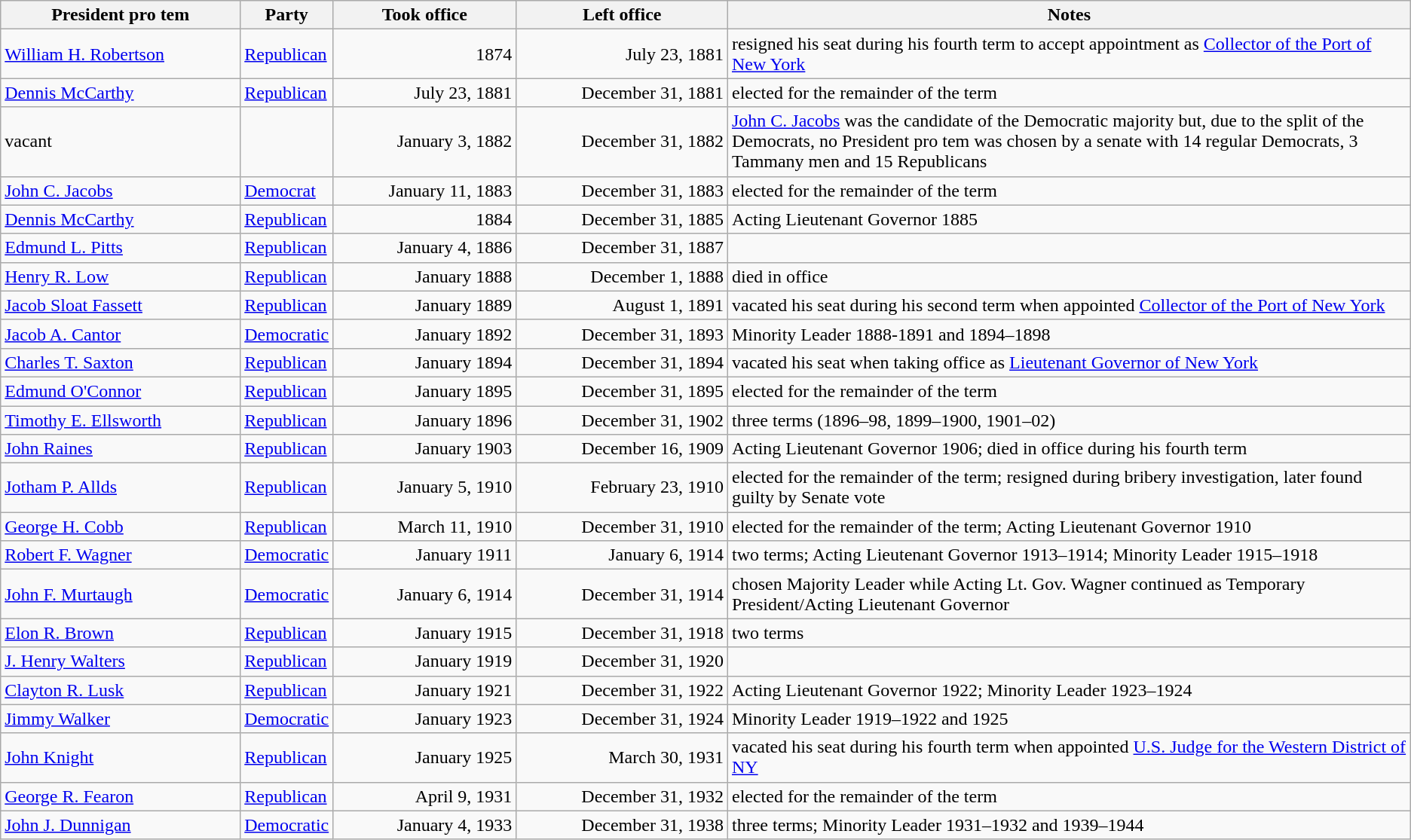<table class=wikitable>
<tr>
<th width="17%">President pro tem</th>
<th>Party</th>
<th width="13%">Took office</th>
<th width="15%">Left office</th>
<th>Notes</th>
</tr>
<tr>
<td><a href='#'>William H. Robertson</a></td>
<td><a href='#'>Republican</a></td>
<td align=right>1874</td>
<td align=right>July 23, 1881</td>
<td>resigned his seat during his fourth term to accept appointment as <a href='#'>Collector of the Port of New York</a></td>
</tr>
<tr>
<td><a href='#'>Dennis McCarthy</a></td>
<td><a href='#'>Republican</a></td>
<td align=right>July 23, 1881</td>
<td align=right>December 31, 1881</td>
<td>elected for the remainder of the term</td>
</tr>
<tr>
<td>vacant</td>
<td></td>
<td align=right>January 3, 1882</td>
<td align=right>December 31, 1882</td>
<td><a href='#'>John C. Jacobs</a> was the candidate of the Democratic majority but, due to the split of the Democrats, no President pro tem was chosen by a senate with 14 regular Democrats, 3 Tammany men and 15 Republicans</td>
</tr>
<tr>
<td><a href='#'>John C. Jacobs</a></td>
<td><a href='#'>Democrat</a></td>
<td align=right>January 11, 1883</td>
<td align=right>December 31, 1883</td>
<td>elected for the remainder of the term</td>
</tr>
<tr>
<td><a href='#'>Dennis McCarthy</a></td>
<td><a href='#'>Republican</a></td>
<td align=right>1884</td>
<td align=right>December 31, 1885</td>
<td>Acting Lieutenant Governor 1885</td>
</tr>
<tr>
<td><a href='#'>Edmund L. Pitts</a></td>
<td><a href='#'>Republican</a></td>
<td align=right>January 4, 1886</td>
<td align=right>December 31, 1887</td>
<td></td>
</tr>
<tr>
<td><a href='#'>Henry R. Low</a></td>
<td><a href='#'>Republican</a></td>
<td align=right>January 1888</td>
<td align=right>December 1, 1888</td>
<td>died in office</td>
</tr>
<tr>
<td><a href='#'>Jacob Sloat Fassett</a></td>
<td><a href='#'>Republican</a></td>
<td align=right>January 1889</td>
<td align=right>August 1, 1891</td>
<td>vacated his seat during his second term when appointed <a href='#'>Collector of the Port of New York</a></td>
</tr>
<tr>
<td><a href='#'>Jacob A. Cantor</a></td>
<td><a href='#'>Democratic</a></td>
<td align=right>January 1892</td>
<td align=right>December 31, 1893</td>
<td>Minority Leader 1888-1891 and 1894–1898</td>
</tr>
<tr>
<td><a href='#'>Charles T. Saxton</a></td>
<td><a href='#'>Republican</a></td>
<td align=right>January 1894</td>
<td align=right>December 31, 1894</td>
<td>vacated his seat when taking office as <a href='#'>Lieutenant Governor of New York</a></td>
</tr>
<tr>
<td><a href='#'>Edmund O'Connor</a></td>
<td><a href='#'>Republican</a></td>
<td align=right>January 1895</td>
<td align=right>December 31, 1895</td>
<td>elected for the remainder of the term</td>
</tr>
<tr>
<td><a href='#'>Timothy E. Ellsworth</a></td>
<td><a href='#'>Republican</a></td>
<td align=right>January 1896</td>
<td align=right>December 31, 1902</td>
<td>three terms (1896–98, 1899–1900, 1901–02)</td>
</tr>
<tr>
<td><a href='#'>John Raines</a></td>
<td><a href='#'>Republican</a></td>
<td align=right>January 1903</td>
<td align=right>December 16, 1909</td>
<td>Acting Lieutenant Governor 1906; died in office during his fourth term</td>
</tr>
<tr>
<td><a href='#'>Jotham P. Allds</a></td>
<td><a href='#'>Republican</a></td>
<td align=right>January 5, 1910</td>
<td align=right>February 23, 1910</td>
<td>elected for the remainder of the term; resigned during bribery investigation, later found guilty by Senate vote</td>
</tr>
<tr>
<td><a href='#'>George H. Cobb</a></td>
<td><a href='#'>Republican</a></td>
<td align=right>March 11, 1910</td>
<td align=right>December 31, 1910</td>
<td>elected for the remainder of the term; Acting Lieutenant Governor 1910</td>
</tr>
<tr>
<td><a href='#'>Robert F. Wagner</a></td>
<td><a href='#'>Democratic</a></td>
<td align=right>January 1911</td>
<td align=right>January 6, 1914</td>
<td>two terms; Acting Lieutenant Governor 1913–1914; Minority Leader 1915–1918</td>
</tr>
<tr>
<td><a href='#'>John F. Murtaugh</a></td>
<td><a href='#'>Democratic</a></td>
<td align=right>January 6, 1914</td>
<td align=right>December 31, 1914</td>
<td>chosen Majority Leader while Acting Lt. Gov. Wagner continued as Temporary President/Acting Lieutenant Governor</td>
</tr>
<tr>
<td><a href='#'>Elon R. Brown</a></td>
<td><a href='#'>Republican</a></td>
<td align=right>January 1915</td>
<td align=right>December 31, 1918</td>
<td>two terms</td>
</tr>
<tr>
<td><a href='#'>J. Henry Walters</a></td>
<td><a href='#'>Republican</a></td>
<td align=right>January 1919</td>
<td align=right>December 31, 1920</td>
<td></td>
</tr>
<tr>
<td><a href='#'>Clayton R. Lusk</a></td>
<td><a href='#'>Republican</a></td>
<td align=right>January 1921</td>
<td align=right>December 31, 1922</td>
<td>Acting Lieutenant Governor 1922; Minority Leader 1923–1924</td>
</tr>
<tr>
<td><a href='#'>Jimmy Walker</a></td>
<td><a href='#'>Democratic</a></td>
<td align=right>January 1923</td>
<td align=right>December 31, 1924</td>
<td>Minority Leader 1919–1922 and 1925</td>
</tr>
<tr>
<td><a href='#'>John Knight</a></td>
<td><a href='#'>Republican</a></td>
<td align=right>January 1925</td>
<td align=right>March 30, 1931</td>
<td>vacated his seat during his fourth term when appointed <a href='#'>U.S. Judge for the Western District of NY</a></td>
</tr>
<tr>
<td><a href='#'>George R. Fearon</a></td>
<td><a href='#'>Republican</a></td>
<td align=right>April 9, 1931</td>
<td align=right>December 31, 1932</td>
<td>elected for the remainder of the term</td>
</tr>
<tr>
<td><a href='#'>John J. Dunnigan</a></td>
<td><a href='#'>Democratic</a></td>
<td align=right>January 4, 1933</td>
<td align=right>December 31, 1938</td>
<td>three terms; Minority Leader 1931–1932 and 1939–1944</td>
</tr>
</table>
